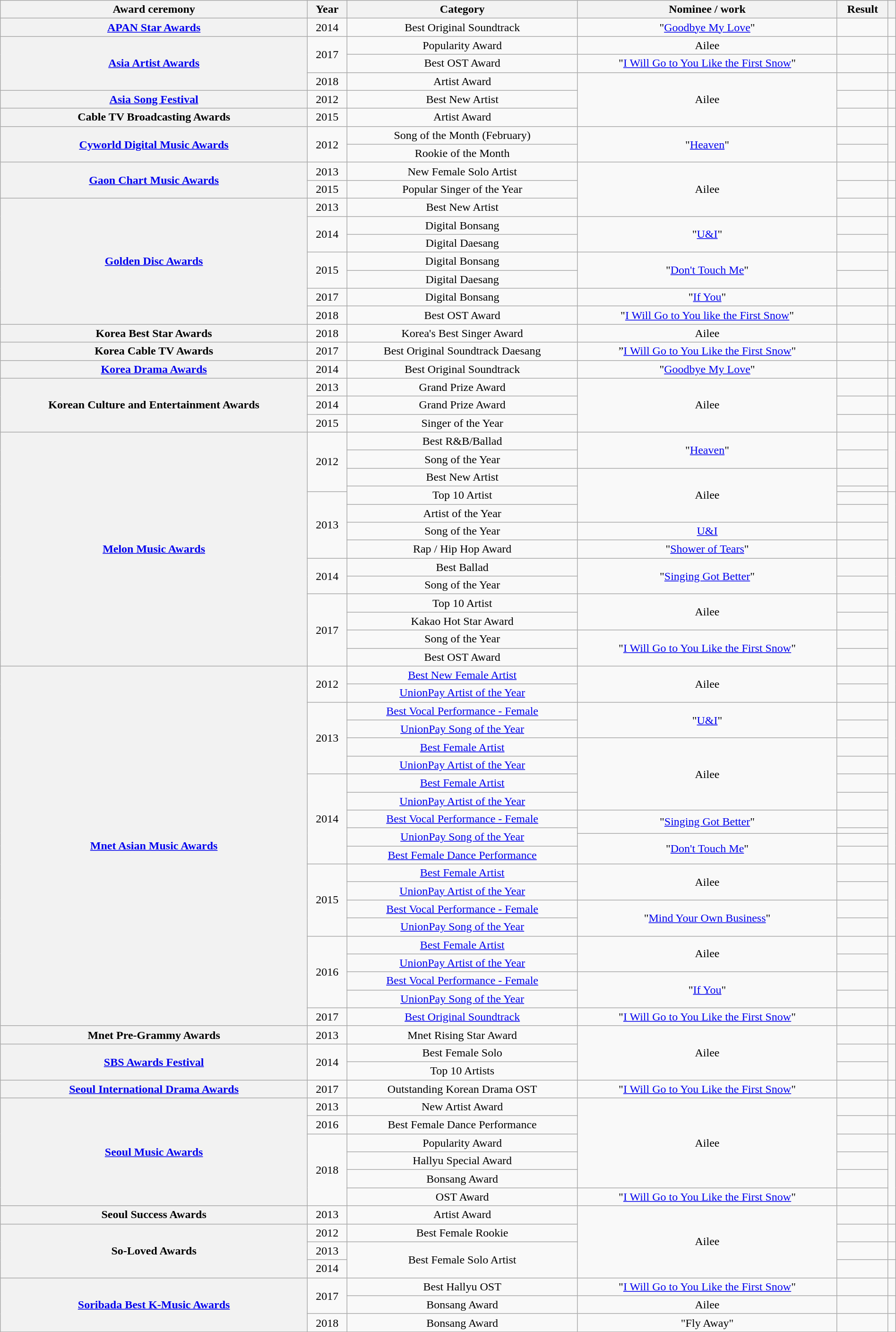<table class="wikitable sortable plainrowheaders" style="text-align:center; width:100%;">
<tr>
<th scope="col">Award ceremony</th>
<th scope="col">Year</th>
<th scope="col">Category</th>
<th scope="col">Nominee / work</th>
<th scope="col">Result</th>
<th scope="col" class="unsortable"></th>
</tr>
<tr>
<th scope="row"><a href='#'>APAN Star Awards</a></th>
<td>2014</td>
<td>Best Original Soundtrack</td>
<td>"<a href='#'>Goodbye My Love</a>"</td>
<td></td>
<td></td>
</tr>
<tr>
<th scope="row" rowspan="3"><a href='#'>Asia Artist Awards</a></th>
<td rowspan="2">2017</td>
<td>Popularity Award</td>
<td>Ailee</td>
<td></td>
<td></td>
</tr>
<tr>
<td>Best OST Award</td>
<td>"<a href='#'>I Will Go to You Like the First Snow</a>"</td>
<td></td>
<td></td>
</tr>
<tr>
<td>2018</td>
<td>Artist Award</td>
<td rowspan="3">Ailee</td>
<td></td>
<td></td>
</tr>
<tr>
<th scope="row"><a href='#'>Asia Song Festival</a></th>
<td>2012</td>
<td>Best New Artist</td>
<td></td>
<td></td>
</tr>
<tr>
<th scope="row">Cable TV Broadcasting Awards</th>
<td>2015</td>
<td>Artist Award</td>
<td></td>
<td></td>
</tr>
<tr>
<th scope="row" rowspan="2"><a href='#'>Cyworld Digital Music Awards</a></th>
<td rowspan="2">2012</td>
<td>Song of the Month (February)</td>
<td rowspan="2">"<a href='#'>Heaven</a>"</td>
<td></td>
<td rowspan="2"></td>
</tr>
<tr>
<td>Rookie of the Month</td>
<td></td>
</tr>
<tr>
<th scope="row" rowspan="2"><a href='#'>Gaon Chart Music Awards</a></th>
<td>2013</td>
<td>New Female Solo Artist</td>
<td rowspan="3">Ailee</td>
<td></td>
<td></td>
</tr>
<tr>
<td>2015</td>
<td>Popular Singer of the Year</td>
<td></td>
<td></td>
</tr>
<tr>
<th scope="row" rowspan="7"><a href='#'>Golden Disc Awards</a></th>
<td>2013</td>
<td>Best New Artist</td>
<td></td>
<td></td>
</tr>
<tr>
<td rowspan="2">2014</td>
<td>Digital Bonsang</td>
<td rowspan="2">"<a href='#'>U&I</a>"</td>
<td></td>
<td rowspan="2"></td>
</tr>
<tr>
<td>Digital Daesang</td>
<td></td>
</tr>
<tr>
<td rowspan="2">2015</td>
<td>Digital Bonsang</td>
<td rowspan="2">"<a href='#'>Don't Touch Me</a>"</td>
<td></td>
<td rowspan="2"></td>
</tr>
<tr>
<td>Digital Daesang</td>
<td></td>
</tr>
<tr>
<td>2017</td>
<td>Digital Bonsang</td>
<td>"<a href='#'>If You</a>"</td>
<td></td>
<td></td>
</tr>
<tr>
<td>2018</td>
<td>Best OST Award</td>
<td>"<a href='#'>I Will Go to You like the First Snow</a>"</td>
<td></td>
<td></td>
</tr>
<tr>
<th scope="row">Korea Best Star Awards</th>
<td>2018</td>
<td>Korea's Best Singer Award</td>
<td>Ailee</td>
<td></td>
<td></td>
</tr>
<tr>
<th scope="row">Korea Cable TV Awards</th>
<td>2017</td>
<td>Best Original Soundtrack Daesang</td>
<td>”<a href='#'>I Will Go to You Like the First Snow</a>"</td>
<td></td>
<td></td>
</tr>
<tr>
<th scope="row"><a href='#'>Korea Drama Awards</a></th>
<td>2014</td>
<td>Best Original Soundtrack</td>
<td>"<a href='#'>Goodbye My Love</a>"</td>
<td></td>
<td></td>
</tr>
<tr>
<th scope="row" rowspan="3">Korean Culture and Entertainment Awards</th>
<td>2013</td>
<td>Grand Prize Award</td>
<td rowspan="3">Ailee</td>
<td></td>
<td></td>
</tr>
<tr>
<td>2014</td>
<td>Grand Prize Award</td>
<td></td>
<td></td>
</tr>
<tr>
<td>2015</td>
<td>Singer of the Year</td>
<td></td>
<td></td>
</tr>
<tr>
<th scope="row" rowspan="14"><a href='#'>Melon Music Awards</a></th>
<td rowspan="4">2012</td>
<td>Best R&B/Ballad</td>
<td rowspan="2">"<a href='#'>Heaven</a>"</td>
<td></td>
<td rowspan="4"></td>
</tr>
<tr>
<td>Song of the Year</td>
<td></td>
</tr>
<tr>
<td>Best New Artist</td>
<td rowspan="4">Ailee</td>
<td></td>
</tr>
<tr>
<td rowspan="2">Top 10 Artist</td>
<td></td>
</tr>
<tr>
<td rowspan="4">2013</td>
<td></td>
<td rowspan="4"></td>
</tr>
<tr>
<td>Artist of the Year</td>
<td></td>
</tr>
<tr>
<td>Song of the Year</td>
<td><a href='#'>U&I</a></td>
<td></td>
</tr>
<tr>
<td>Rap / Hip Hop Award</td>
<td>"<a href='#'>Shower of Tears</a>"</td>
<td></td>
</tr>
<tr>
<td rowspan="2">2014</td>
<td>Best Ballad</td>
<td rowspan="2">"<a href='#'>Singing Got Better</a>"</td>
<td></td>
<td rowspan="2"></td>
</tr>
<tr>
<td>Song of the Year</td>
<td></td>
</tr>
<tr>
<td rowspan="4">2017</td>
<td>Top 10 Artist</td>
<td rowspan="2">Ailee</td>
<td></td>
<td rowspan="4"></td>
</tr>
<tr>
<td>Kakao Hot Star Award</td>
<td></td>
</tr>
<tr>
<td>Song of the Year</td>
<td rowspan="2">"<a href='#'>I Will Go to You Like the First Snow</a>"</td>
<td></td>
</tr>
<tr>
<td>Best OST Award</td>
<td></td>
</tr>
<tr>
<th scope="row" rowspan="21"><a href='#'>Mnet Asian Music Awards</a></th>
<td rowspan="2">2012</td>
<td><a href='#'>Best New Female Artist</a></td>
<td rowspan="2">Ailee</td>
<td></td>
<td rowspan="2"></td>
</tr>
<tr>
<td><a href='#'>UnionPay Artist of the Year</a></td>
<td></td>
</tr>
<tr>
<td rowspan="4">2013</td>
<td><a href='#'>Best Vocal Performance - Female</a></td>
<td rowspan="2">"<a href='#'>U&I</a>"</td>
<td></td>
<td rowspan="4"></td>
</tr>
<tr>
<td><a href='#'>UnionPay Song of the Year</a></td>
<td></td>
</tr>
<tr>
<td><a href='#'>Best Female Artist</a></td>
<td rowspan="4">Ailee</td>
<td></td>
</tr>
<tr>
<td><a href='#'>UnionPay Artist of the Year</a></td>
<td></td>
</tr>
<tr>
<td rowspan="6">2014</td>
<td><a href='#'>Best Female Artist</a></td>
<td></td>
<td rowspan="6"></td>
</tr>
<tr>
<td><a href='#'>UnionPay Artist of the Year</a></td>
<td></td>
</tr>
<tr>
<td><a href='#'>Best Vocal Performance - Female</a></td>
<td rowspan="2">"<a href='#'>Singing Got Better</a>"</td>
<td></td>
</tr>
<tr>
<td rowspan="2"><a href='#'>UnionPay Song of the Year</a></td>
<td></td>
</tr>
<tr>
<td rowspan="2">"<a href='#'>Don't Touch Me</a>"</td>
<td></td>
</tr>
<tr>
<td><a href='#'>Best Female Dance Performance</a></td>
<td></td>
</tr>
<tr>
<td rowspan="4">2015</td>
<td><a href='#'>Best Female Artist</a></td>
<td rowspan="2">Ailee</td>
<td></td>
<td rowspan="4"></td>
</tr>
<tr>
<td><a href='#'>UnionPay Artist of the Year</a></td>
<td></td>
</tr>
<tr>
<td><a href='#'>Best Vocal Performance - Female</a></td>
<td rowspan="2">"<a href='#'>Mind Your Own Business</a>"</td>
<td></td>
</tr>
<tr>
<td><a href='#'>UnionPay Song of the Year</a></td>
<td></td>
</tr>
<tr>
<td rowspan="4">2016</td>
<td><a href='#'>Best Female Artist</a></td>
<td rowspan="2">Ailee</td>
<td></td>
<td rowspan="4"></td>
</tr>
<tr>
<td><a href='#'>UnionPay Artist of the Year</a></td>
<td></td>
</tr>
<tr>
<td><a href='#'>Best Vocal Performance - Female</a></td>
<td rowspan="2">"<a href='#'>If You</a>"</td>
<td></td>
</tr>
<tr>
<td><a href='#'>UnionPay Song of the Year</a></td>
<td></td>
</tr>
<tr>
<td>2017</td>
<td><a href='#'>Best Original Soundtrack</a></td>
<td>"<a href='#'>I Will Go to You Like the First Snow</a>"</td>
<td></td>
<td></td>
</tr>
<tr>
<th scope="row">Mnet Pre-Grammy Awards</th>
<td>2013</td>
<td>Mnet Rising Star Award</td>
<td rowspan="3">Ailee</td>
<td></td>
<td></td>
</tr>
<tr>
<th scope="row" rowspan="2"><a href='#'>SBS Awards Festival</a></th>
<td rowspan="2">2014</td>
<td>Best Female Solo</td>
<td></td>
<td rowspan="2"></td>
</tr>
<tr>
<td>Top 10 Artists</td>
<td></td>
</tr>
<tr>
<th scope="row"><a href='#'>Seoul International Drama Awards</a></th>
<td>2017</td>
<td>Outstanding Korean Drama OST</td>
<td>"<a href='#'>I Will Go to You Like the First Snow</a>"</td>
<td></td>
<td></td>
</tr>
<tr>
<th scope="row" rowspan="6"><a href='#'>Seoul Music Awards</a></th>
<td>2013</td>
<td>New Artist Award</td>
<td rowspan="5">Ailee</td>
<td></td>
<td></td>
</tr>
<tr>
<td>2016</td>
<td>Best Female Dance Performance</td>
<td></td>
<td></td>
</tr>
<tr>
<td rowspan="4">2018</td>
<td>Popularity Award</td>
<td></td>
<td rowspan="4"></td>
</tr>
<tr>
<td>Hallyu Special Award</td>
<td></td>
</tr>
<tr>
<td>Bonsang Award</td>
<td></td>
</tr>
<tr>
<td>OST Award</td>
<td>"<a href='#'>I Will Go to You Like the First Snow</a>"</td>
<td></td>
</tr>
<tr>
<th scope="row">Seoul Success Awards</th>
<td>2013</td>
<td>Artist Award</td>
<td rowspan="4">Ailee</td>
<td></td>
<td></td>
</tr>
<tr>
<th scope="row" rowspan="3">So-Loved Awards</th>
<td>2012</td>
<td>Best Female Rookie</td>
<td></td>
<td></td>
</tr>
<tr>
<td>2013</td>
<td rowspan="2">Best Female Solo Artist</td>
<td></td>
<td></td>
</tr>
<tr>
<td>2014</td>
<td></td>
<td></td>
</tr>
<tr>
<th scope="row" rowspan="3"><a href='#'>Soribada Best K-Music Awards</a></th>
<td rowspan="2">2017</td>
<td>Best Hallyu OST</td>
<td>"<a href='#'>I Will Go to You Like the First Snow</a>"</td>
<td></td>
<td></td>
</tr>
<tr>
<td>Bonsang Award</td>
<td>Ailee</td>
<td></td>
<td></td>
</tr>
<tr>
<td>2018</td>
<td>Bonsang Award</td>
<td>"Fly Away"</td>
<td></td>
<td></td>
</tr>
</table>
